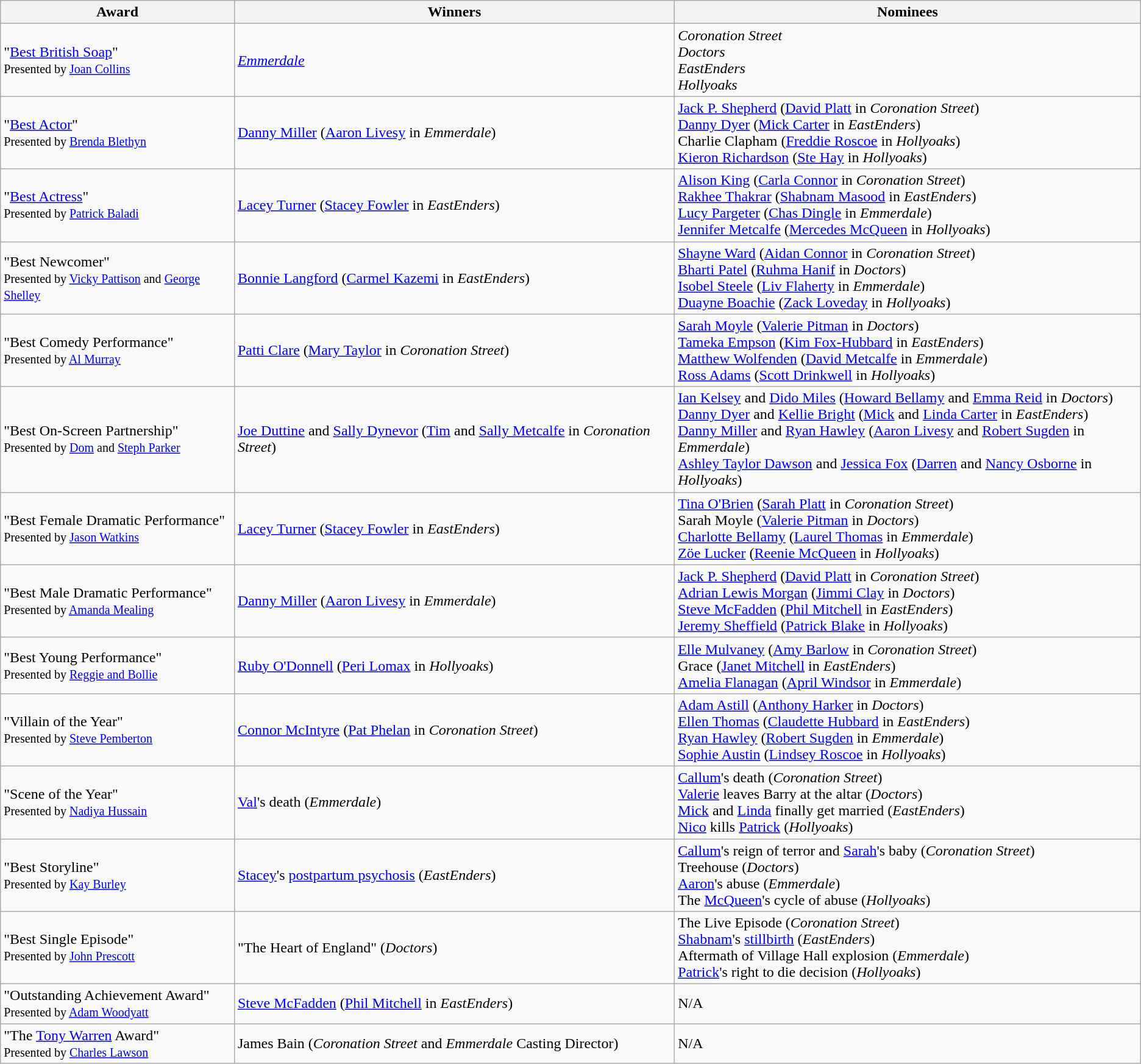<table class="wikitable">
<tr>
<th>Award</th>
<th>Winners</th>
<th>Nominees</th>
</tr>
<tr>
<td>"<a href='#'>Best British Soap</a>"<br><small>Presented by <a href='#'>Joan Collins</a></small></td>
<td><em><a href='#'>Emmerdale</a></em></td>
<td><em>Coronation Street</em><br><em>Doctors</em><br><em>EastEnders</em><br><em>Hollyoaks</em></td>
</tr>
<tr>
<td>"<a href='#'>Best Actor</a>"<br><small>Presented by <a href='#'>Brenda Blethyn</a></small></td>
<td><a href='#'>Danny Miller</a> (<a href='#'>Aaron Livesy</a> in <em>Emmerdale</em>)</td>
<td><a href='#'>Jack P. Shepherd</a> (<a href='#'>David Platt</a> in <em>Coronation Street</em>)<br><a href='#'>Danny Dyer</a> (<a href='#'>Mick Carter</a> in <em>EastEnders</em>)<br>Charlie Clapham (<a href='#'>Freddie Roscoe</a> in <em>Hollyoaks</em>)<br><a href='#'>Kieron Richardson</a> (<a href='#'>Ste Hay</a> in <em>Hollyoaks</em>)</td>
</tr>
<tr>
<td>"<a href='#'>Best Actress</a>"<br><small>Presented by <a href='#'>Patrick Baladi</a></small></td>
<td><a href='#'>Lacey Turner</a> (<a href='#'>Stacey Fowler</a> in <em>EastEnders</em>)</td>
<td><a href='#'>Alison King</a> (<a href='#'>Carla Connor</a> in <em>Coronation Street</em>)<br><a href='#'>Rakhee Thakrar</a> (<a href='#'>Shabnam Masood</a> in <em>EastEnders</em>)<br><a href='#'>Lucy Pargeter</a> (<a href='#'>Chas Dingle</a> in <em>Emmerdale</em>)<br><a href='#'>Jennifer Metcalfe</a> (<a href='#'>Mercedes McQueen</a> in <em>Hollyoaks</em>)</td>
</tr>
<tr>
<td>"Best Newcomer"<br><small>Presented by <a href='#'>Vicky Pattison</a> and <a href='#'>George Shelley</a></small></td>
<td><a href='#'>Bonnie Langford</a> (<a href='#'>Carmel Kazemi</a> in <em>EastEnders</em>)</td>
<td><a href='#'>Shayne Ward</a> (<a href='#'>Aidan Connor</a> in <em>Coronation Street</em>)<br><a href='#'>Bharti Patel</a> (<a href='#'>Ruhma Hanif</a> in <em>Doctors</em>)<br><a href='#'>Isobel Steele</a> (<a href='#'>Liv Flaherty</a> in <em>Emmerdale</em>)<br><a href='#'>Duayne Boachie</a> (<a href='#'>Zack Loveday</a> in <em>Hollyoaks</em>)</td>
</tr>
<tr>
<td>"Best Comedy Performance"<br><small>Presented by <a href='#'>Al Murray</a></small></td>
<td><a href='#'>Patti Clare</a> (<a href='#'>Mary Taylor</a> in <em>Coronation Street</em>)</td>
<td><a href='#'>Sarah Moyle</a> (<a href='#'>Valerie Pitman</a> in <em>Doctors</em>)<br><a href='#'>Tameka Empson</a> (<a href='#'>Kim Fox-Hubbard</a> in <em>EastEnders</em>)<br><a href='#'>Matthew Wolfenden</a> (<a href='#'>David Metcalfe</a> in <em>Emmerdale</em>)<br><a href='#'>Ross Adams</a> (<a href='#'>Scott Drinkwell</a> in <em>Hollyoaks</em>)</td>
</tr>
<tr>
<td>"Best On-Screen Partnership"<br><small>Presented by <a href='#'>Dom</a> and <a href='#'>Steph Parker</a></small></td>
<td><a href='#'>Joe Duttine</a> and <a href='#'>Sally Dynevor</a> (<a href='#'>Tim</a> and <a href='#'>Sally Metcalfe</a> in <em>Coronation Street</em>)</td>
<td><a href='#'>Ian Kelsey</a> and <a href='#'>Dido Miles</a> (<a href='#'>Howard Bellamy</a> and <a href='#'>Emma Reid</a> in <em>Doctors</em>)<br><a href='#'>Danny Dyer</a> and <a href='#'>Kellie Bright</a> (<a href='#'>Mick</a> and <a href='#'>Linda Carter</a> in <em>EastEnders</em>)<br><a href='#'>Danny Miller</a> and <a href='#'>Ryan Hawley</a> (<a href='#'>Aaron Livesy</a> and <a href='#'>Robert Sugden</a> in <em>Emmerdale</em>)<br><a href='#'>Ashley Taylor Dawson</a> and <a href='#'>Jessica Fox</a> (<a href='#'>Darren</a> and <a href='#'>Nancy Osborne</a> in <em>Hollyoaks</em>)</td>
</tr>
<tr>
<td>"Best Female Dramatic Performance"<br><small>Presented by <a href='#'>Jason Watkins</a></small></td>
<td><a href='#'>Lacey Turner</a> (<a href='#'>Stacey Fowler</a> in <em>EastEnders</em>)</td>
<td><a href='#'>Tina O'Brien</a> (<a href='#'>Sarah Platt</a> in <em>Coronation Street</em>)<br>Sarah Moyle (<a href='#'>Valerie Pitman</a> in <em>Doctors</em>)<br><a href='#'>Charlotte Bellamy</a> (<a href='#'>Laurel Thomas</a> in <em>Emmerdale</em>)<br><a href='#'>Zöe Lucker</a> (<a href='#'>Reenie McQueen</a> in <em>Hollyoaks</em>)</td>
</tr>
<tr>
<td>"Best Male Dramatic Performance"<br><small>Presented by <a href='#'>Amanda Mealing</a></small></td>
<td><a href='#'>Danny Miller</a> (<a href='#'>Aaron Livesy</a> in <em>Emmerdale</em>)</td>
<td><a href='#'>Jack P. Shepherd</a> (<a href='#'>David Platt</a> in <em>Coronation Street</em>)<br><a href='#'>Adrian Lewis Morgan</a> (<a href='#'>Jimmi Clay</a> in <em>Doctors</em>)<br><a href='#'>Steve McFadden</a> (<a href='#'>Phil Mitchell</a> in <em>EastEnders</em>)<br><a href='#'>Jeremy Sheffield</a> (<a href='#'>Patrick Blake</a> in <em>Hollyoaks</em>)</td>
</tr>
<tr>
<td>"Best Young Performance"<br><small>Presented by <a href='#'>Reggie and Bollie</a></small></td>
<td><a href='#'>Ruby O'Donnell</a> (<a href='#'>Peri Lomax</a> in <em>Hollyoaks</em>)</td>
<td><a href='#'>Elle Mulvaney</a> (<a href='#'>Amy Barlow</a> in <em>Coronation Street</em>)<br>Grace (<a href='#'>Janet Mitchell</a> in <em>EastEnders</em>)<br><a href='#'>Amelia Flanagan</a> (<a href='#'>April Windsor</a> in <em>Emmerdale</em>)</td>
</tr>
<tr>
<td>"Villain of the Year"<br><small>Presented by <a href='#'>Steve Pemberton</a></small></td>
<td><a href='#'>Connor McIntyre</a> (<a href='#'>Pat Phelan</a> in <em>Coronation Street</em>)</td>
<td><a href='#'>Adam Astill</a> (<a href='#'>Anthony Harker</a> in <em>Doctors</em>)<br><a href='#'>Ellen Thomas</a> (<a href='#'>Claudette Hubbard</a> in <em>EastEnders</em>)<br><a href='#'>Ryan Hawley</a> (<a href='#'>Robert Sugden</a> in <em>Emmerdale</em>)<br><a href='#'>Sophie Austin</a> (<a href='#'>Lindsey Roscoe</a> in <em>Hollyoaks</em>)</td>
</tr>
<tr>
<td>"Scene of the Year"<br><small>Presented by <a href='#'>Nadiya Hussain</a></small></td>
<td><a href='#'>Val</a>'s death (<em>Emmerdale</em>)</td>
<td><a href='#'>Callum</a>'s death (<em>Coronation Street</em>)<br><a href='#'>Valerie</a> leaves Barry at the altar (<em>Doctors</em>)<br><a href='#'>Mick</a> and <a href='#'>Linda</a> finally get married (<em>EastEnders</em>)<br><a href='#'>Nico</a> kills <a href='#'>Patrick</a> (<em>Hollyoaks</em>)</td>
</tr>
<tr>
<td>"Best Storyline"<br><small>Presented by <a href='#'>Kay Burley</a></small></td>
<td><a href='#'>Stacey</a>'s <a href='#'>postpartum psychosis</a> (<em>EastEnders</em>)</td>
<td><a href='#'>Callum</a>'s reign of terror and <a href='#'>Sarah</a>'s baby (<em>Coronation Street</em>)<br>Treehouse (<em>Doctors</em>)<br><a href='#'>Aaron</a>'s abuse (<em>Emmerdale</em>)<br>The <a href='#'>McQueen</a>'s cycle of abuse (<em>Hollyoaks</em>)</td>
</tr>
<tr>
<td>"Best Single Episode"<br><small>Presented by <a href='#'>John Prescott</a></small></td>
<td>"The Heart of England" (<em>Doctors</em>)</td>
<td>The Live Episode (<em>Coronation Street</em>)<br><a href='#'>Shabnam</a>'s <a href='#'>stillbirth</a> (<em>EastEnders</em>)<br>Aftermath of Village Hall explosion (<em>Emmerdale</em>)<br><a href='#'>Patrick</a>'s right to die decision (<em>Hollyoaks</em>)</td>
</tr>
<tr>
<td>"Outstanding Achievement Award"<br><small>Presented by <a href='#'>Adam Woodyatt</a></small></td>
<td><a href='#'>Steve McFadden</a> (<a href='#'>Phil Mitchell</a> in <em>EastEnders</em>)</td>
<td>N/A</td>
</tr>
<tr>
<td>"The <a href='#'>Tony Warren</a> Award"<br><small>Presented by <a href='#'>Charles Lawson</a></small></td>
<td>James Bain (<em>Coronation Street</em> and <em>Emmerdale</em> Casting Director)</td>
<td>N/A</td>
</tr>
</table>
